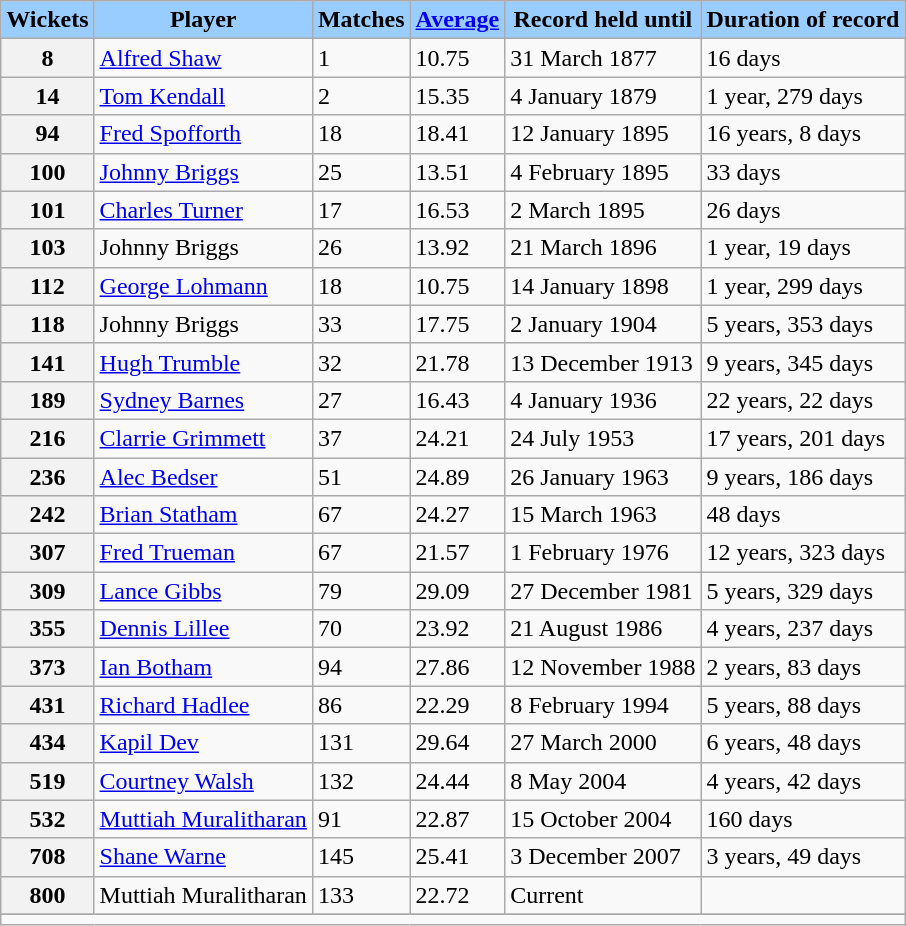<table class="wikitable">
<tr style="background:#9cf;">
<td style="text-align:center;"><strong>Wickets</strong></td>
<td style="text-align:center;"><strong>Player</strong></td>
<td style="text-align:center;"><strong>Matches</strong></td>
<td style="text-align:center;"><strong><a href='#'>Average</a></strong></td>
<td style="text-align:center;"><strong>Record held until</strong></td>
<td style="text-align:center;"><strong>Duration of record</strong></td>
</tr>
<tr>
<th>8</th>
<td style="text-align:left;"> <a href='#'>Alfred Shaw</a></td>
<td>1</td>
<td>10.75</td>
<td>31 March 1877</td>
<td>16 days</td>
</tr>
<tr>
<th>14</th>
<td style="text-align:left;"> <a href='#'>Tom Kendall</a></td>
<td>2</td>
<td>15.35</td>
<td>4 January 1879</td>
<td>1 year, 279 days</td>
</tr>
<tr>
<th>94</th>
<td style="text-align:left;"> <a href='#'>Fred Spofforth</a></td>
<td>18</td>
<td>18.41</td>
<td>12 January 1895</td>
<td>16 years, 8 days</td>
</tr>
<tr>
<th>100</th>
<td style="text-align:left;"> <a href='#'>Johnny Briggs</a></td>
<td>25</td>
<td>13.51</td>
<td>4 February 1895</td>
<td>33 days</td>
</tr>
<tr>
<th>101</th>
<td style="text-align:left;">  <a href='#'>Charles Turner</a></td>
<td>17</td>
<td>16.53</td>
<td>2 March 1895</td>
<td>26 days</td>
</tr>
<tr>
<th>103</th>
<td style="text-align:left;"> Johnny Briggs</td>
<td>26</td>
<td>13.92</td>
<td>21 March 1896</td>
<td>1 year, 19 days</td>
</tr>
<tr>
<th>112</th>
<td style="text-align:left;"> <a href='#'>George Lohmann</a></td>
<td>18</td>
<td>10.75</td>
<td>14 January 1898</td>
<td>1 year, 299 days</td>
</tr>
<tr>
<th>118</th>
<td style="text-align:left;"> Johnny Briggs</td>
<td>33</td>
<td>17.75</td>
<td>2 January 1904</td>
<td>5 years, 353 days</td>
</tr>
<tr>
<th>141</th>
<td style="text-align:left;"> <a href='#'>Hugh Trumble</a></td>
<td>32</td>
<td>21.78</td>
<td>13 December 1913</td>
<td>9 years, 345 days</td>
</tr>
<tr>
<th>189</th>
<td style="text-align:left;"> <a href='#'>Sydney Barnes</a></td>
<td>27</td>
<td>16.43</td>
<td>4 January 1936</td>
<td>22 years, 22 days</td>
</tr>
<tr>
<th>216</th>
<td style="text-align:left;"> <a href='#'>Clarrie Grimmett</a></td>
<td>37</td>
<td>24.21</td>
<td>24 July 1953</td>
<td>17 years, 201 days</td>
</tr>
<tr>
<th>236</th>
<td style="text-align:left;"> <a href='#'>Alec Bedser</a></td>
<td>51</td>
<td>24.89</td>
<td>26 January 1963</td>
<td>9 years, 186 days</td>
</tr>
<tr>
<th>242</th>
<td style="text-align:left;"> <a href='#'>Brian Statham</a></td>
<td>67</td>
<td>24.27</td>
<td>15 March 1963</td>
<td>48 days</td>
</tr>
<tr>
<th>307</th>
<td style="text-align:left;"> <a href='#'>Fred Trueman</a></td>
<td>67</td>
<td>21.57</td>
<td>1 February 1976</td>
<td>12 years, 323 days</td>
</tr>
<tr>
<th>309</th>
<td style="text-align:left;"> <a href='#'>Lance Gibbs</a></td>
<td>79</td>
<td>29.09</td>
<td>27 December 1981</td>
<td>5 years, 329 days</td>
</tr>
<tr>
<th>355</th>
<td style="text-align:left;"> <a href='#'>Dennis Lillee</a></td>
<td>70</td>
<td>23.92</td>
<td>21 August 1986</td>
<td>4 years, 237 days</td>
</tr>
<tr>
<th>373</th>
<td style="text-align:left;"> <a href='#'>Ian Botham</a></td>
<td>94</td>
<td>27.86</td>
<td>12 November 1988</td>
<td>2 years, 83 days</td>
</tr>
<tr>
<th>431</th>
<td style="text-align:left;"> <a href='#'>Richard Hadlee</a></td>
<td>86</td>
<td>22.29</td>
<td>8 February 1994</td>
<td>5 years, 88 days</td>
</tr>
<tr>
<th>434</th>
<td style="text-align:left;"> <a href='#'>Kapil Dev</a></td>
<td>131</td>
<td>29.64</td>
<td>27 March 2000</td>
<td>6 years, 48 days</td>
</tr>
<tr>
<th>519</th>
<td style="text-align:left;"> <a href='#'>Courtney Walsh</a></td>
<td>132</td>
<td>24.44</td>
<td>8 May 2004</td>
<td>4 years, 42 days</td>
</tr>
<tr>
<th>532</th>
<td style="text-align:left;"> <a href='#'>Muttiah Muralitharan</a></td>
<td>91</td>
<td>22.87</td>
<td>15 October 2004</td>
<td>160 days</td>
</tr>
<tr>
<th>708</th>
<td style="text-align:left;"> <a href='#'>Shane Warne</a></td>
<td>145</td>
<td>25.41</td>
<td>3 December 2007</td>
<td>3 years, 49 days</td>
</tr>
<tr>
<th>800</th>
<td style="text-align:left;"> Muttiah Muralitharan</td>
<td>133</td>
<td>22.72</td>
<td>Current</td>
<td></td>
</tr>
<tr>
</tr>
<tr class=sortbottom>
<td colspan=6></td>
</tr>
</table>
